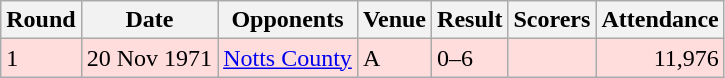<table class="wikitable">
<tr>
<th>Round</th>
<th>Date</th>
<th>Opponents</th>
<th>Venue</th>
<th>Result</th>
<th>Scorers</th>
<th>Attendance</th>
</tr>
<tr bgcolor="#ffdddd">
<td>1</td>
<td>20 Nov 1971</td>
<td><a href='#'>Notts County</a></td>
<td>A</td>
<td>0–6</td>
<td></td>
<td align="right">11,976</td>
</tr>
</table>
